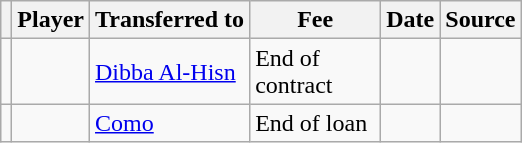<table class="wikitable plainrowheaders sortable">
<tr>
<th></th>
<th scope="col">Player</th>
<th>Transferred to</th>
<th style="width: 80px;">Fee</th>
<th scope="col">Date</th>
<th scope="col">Source</th>
</tr>
<tr>
<td align="center"></td>
<td></td>
<td> <a href='#'>Dibba Al-Hisn</a></td>
<td>End of contract</td>
<td></td>
<td></td>
</tr>
<tr>
<td align="center"></td>
<td></td>
<td> <a href='#'>Como</a></td>
<td>End of loan</td>
<td></td>
</tr>
</table>
